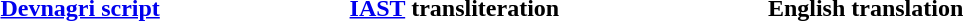<table style="width: 70%;">
<tr style="text-align: left;">
<th style="width: 25%;"><a href='#'>Devnagri script</a></th>
<th style="width: 30%;"><a href='#'>IAST</a> transliteration</th>
<th style="width: 40%;">English translation</th>
</tr>
<tr>
<td><br></td>
<td><br></td>
<td><br></td>
</tr>
</table>
